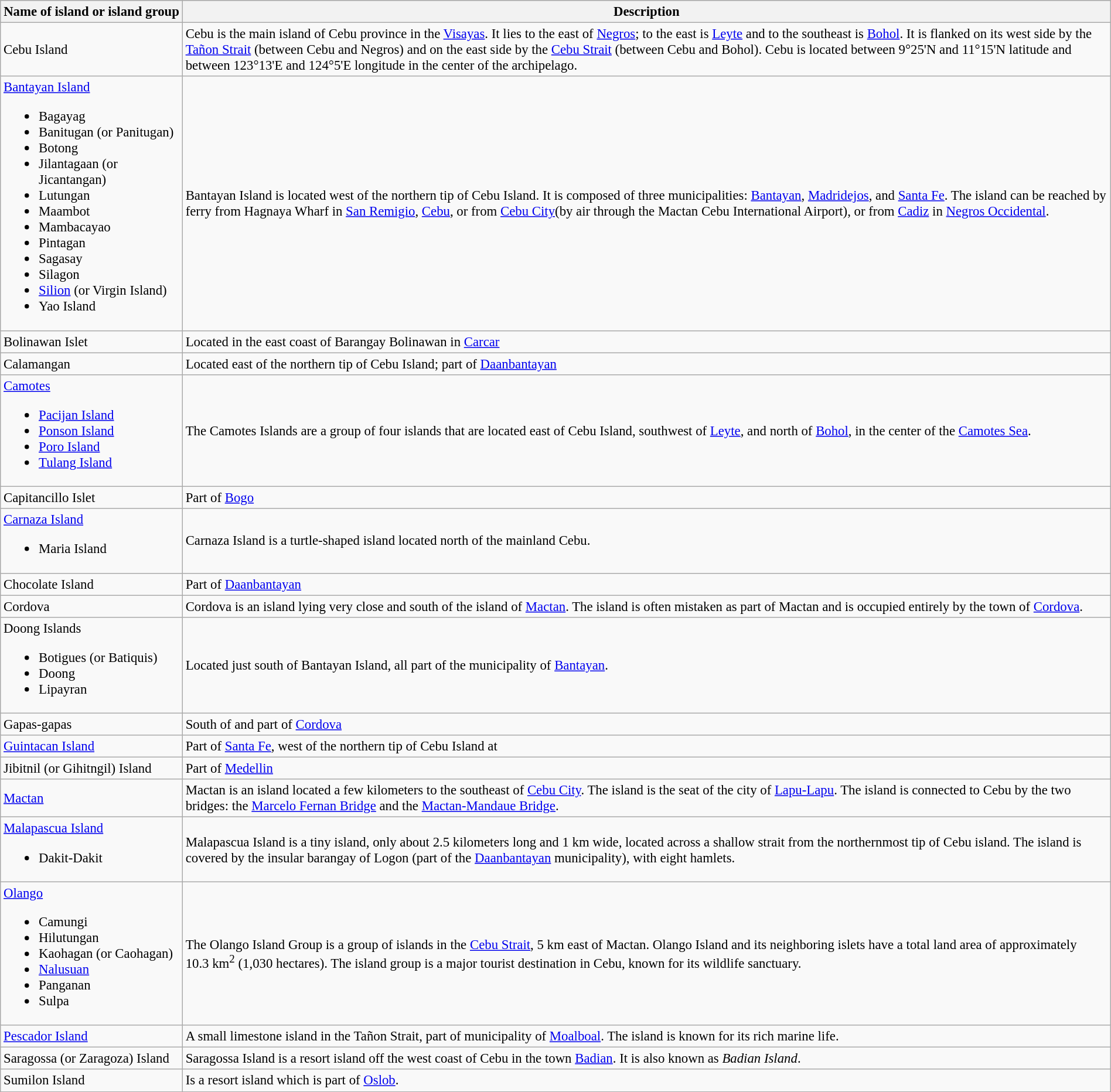<table class="wikitable" style="margin:0; font-size:95%;">
<tr style="background:#ccc; text-align:center;">
<th style="width:200px;">Name of island or island group</th>
<th>Description</th>
</tr>
<tr>
<td>Cebu Island</td>
<td>Cebu is the main island of Cebu province in the <a href='#'>Visayas</a>. It lies to the east of <a href='#'>Negros</a>; to the east is <a href='#'>Leyte</a> and to the southeast is <a href='#'>Bohol</a>. It is flanked on its west side by the <a href='#'>Tañon Strait</a> (between Cebu and Negros) and on the east side by the <a href='#'>Cebu Strait</a> (between Cebu and Bohol). Cebu is located between 9°25'N and 11°15'N latitude and between 123°13'E and 124°5'E longitude in the center of the archipelago.</td>
</tr>
<tr>
<td><a href='#'>Bantayan Island</a><br><ul><li>Bagayag</li><li>Banitugan (or Panitugan)</li><li>Botong</li><li>Jilantagaan (or Jicantangan)</li><li>Lutungan</li><li>Maambot</li><li>Mambacayao</li><li>Pintagan</li><li>Sagasay</li><li>Silagon</li><li><a href='#'>Silion</a> (or Virgin Island)</li><li>Yao Island</li></ul></td>
<td>Bantayan Island is located west of the northern tip of Cebu Island. It is composed of three municipalities: <a href='#'>Bantayan</a>, <a href='#'>Madridejos</a>, and <a href='#'>Santa Fe</a>. The island can be reached by ferry from Hagnaya Wharf in <a href='#'>San Remigio</a>, <a href='#'>Cebu</a>, or from <a href='#'>Cebu City</a>(by air through the Mactan Cebu International Airport), or from <a href='#'>Cadiz</a> in <a href='#'>Negros Occidental</a>.</td>
</tr>
<tr>
<td>Bolinawan Islet</td>
<td>Located in the east coast of Barangay Bolinawan in <a href='#'>Carcar</a></td>
</tr>
<tr>
<td>Calamangan</td>
<td>Located east of the northern tip of Cebu Island; part of <a href='#'>Daanbantayan</a></td>
</tr>
<tr>
<td><a href='#'>Camotes</a><br><ul><li><a href='#'>Pacijan Island</a></li><li><a href='#'>Ponson Island</a></li><li><a href='#'>Poro Island</a></li><li><a href='#'>Tulang Island</a></li></ul></td>
<td>The Camotes Islands are a group of four islands that are located east of Cebu Island, southwest of <a href='#'>Leyte</a>, and north of <a href='#'>Bohol</a>, in the center of the <a href='#'>Camotes Sea</a>.</td>
</tr>
<tr>
<td>Capitancillo Islet</td>
<td>Part of <a href='#'>Bogo</a></td>
</tr>
<tr>
<td><a href='#'>Carnaza Island</a><br><ul><li>Maria Island</li></ul></td>
<td>Carnaza Island is a  turtle-shaped island located north of the mainland Cebu.</td>
</tr>
<tr>
<td>Chocolate Island</td>
<td>Part of <a href='#'>Daanbantayan</a></td>
</tr>
<tr>
<td>Cordova</td>
<td>Cordova is an island lying very close and south of the island of <a href='#'>Mactan</a>. The island is often mistaken as part of Mactan and is occupied entirely by the town of <a href='#'>Cordova</a>.</td>
</tr>
<tr>
<td>Doong Islands<br><ul><li>Botigues (or Batiquis)</li><li>Doong</li><li>Lipayran</li></ul></td>
<td>Located just south of Bantayan Island, all part of the municipality of <a href='#'>Bantayan</a>.</td>
</tr>
<tr>
<td>Gapas-gapas</td>
<td>South of and part of <a href='#'>Cordova</a></td>
</tr>
<tr>
<td><a href='#'>Guintacan Island</a></td>
<td>Part of <a href='#'>Santa Fe</a>, west of the northern tip of Cebu Island at </td>
</tr>
<tr>
<td>Jibitnil (or Gihitngil) Island</td>
<td>Part of <a href='#'>Medellin</a></td>
</tr>
<tr>
<td><a href='#'>Mactan</a></td>
<td>Mactan is an island located a few kilometers to the southeast of <a href='#'>Cebu City</a>. The island  is the seat of the city of <a href='#'>Lapu-Lapu</a>. The island is connected to Cebu by the two bridges: the <a href='#'>Marcelo Fernan Bridge</a> and the <a href='#'>Mactan-Mandaue Bridge</a>.</td>
</tr>
<tr>
<td><a href='#'>Malapascua Island</a><br><ul><li>Dakit-Dakit</li></ul></td>
<td>Malapascua Island is a tiny island, only about 2.5 kilometers long and 1 km wide, located across a shallow strait from the northernmost tip of Cebu island. The island is covered by the insular barangay of Logon (part of the <a href='#'>Daanbantayan</a> municipality), with eight hamlets.</td>
</tr>
<tr>
<td><a href='#'>Olango</a><br><ul><li>Camungi</li><li>Hilutungan</li><li>Kaohagan (or Caohagan)</li><li><a href='#'>Nalusuan</a></li><li>Panganan</li><li>Sulpa</li></ul></td>
<td>The Olango Island Group is a group of islands in the <a href='#'>Cebu Strait</a>, 5 km east of Mactan. Olango Island and its neighboring islets have a total land area of approximately 10.3 km<sup>2</sup> (1,030 hectares). The island group is  a major tourist destination in Cebu, known for its wildlife sanctuary.</td>
</tr>
<tr>
<td><a href='#'>Pescador Island</a></td>
<td>A small limestone island in the Tañon Strait, part of municipality of <a href='#'>Moalboal</a>. The island is known for its rich marine life.</td>
</tr>
<tr>
<td>Saragossa (or Zaragoza) Island</td>
<td>Saragossa Island is a resort island off the west coast of Cebu in the town <a href='#'>Badian</a>. It is also known as <em>Badian Island</em>.</td>
</tr>
<tr>
<td>Sumilon Island</td>
<td>Is a resort island which is part of <a href='#'>Oslob</a>.</td>
</tr>
</table>
